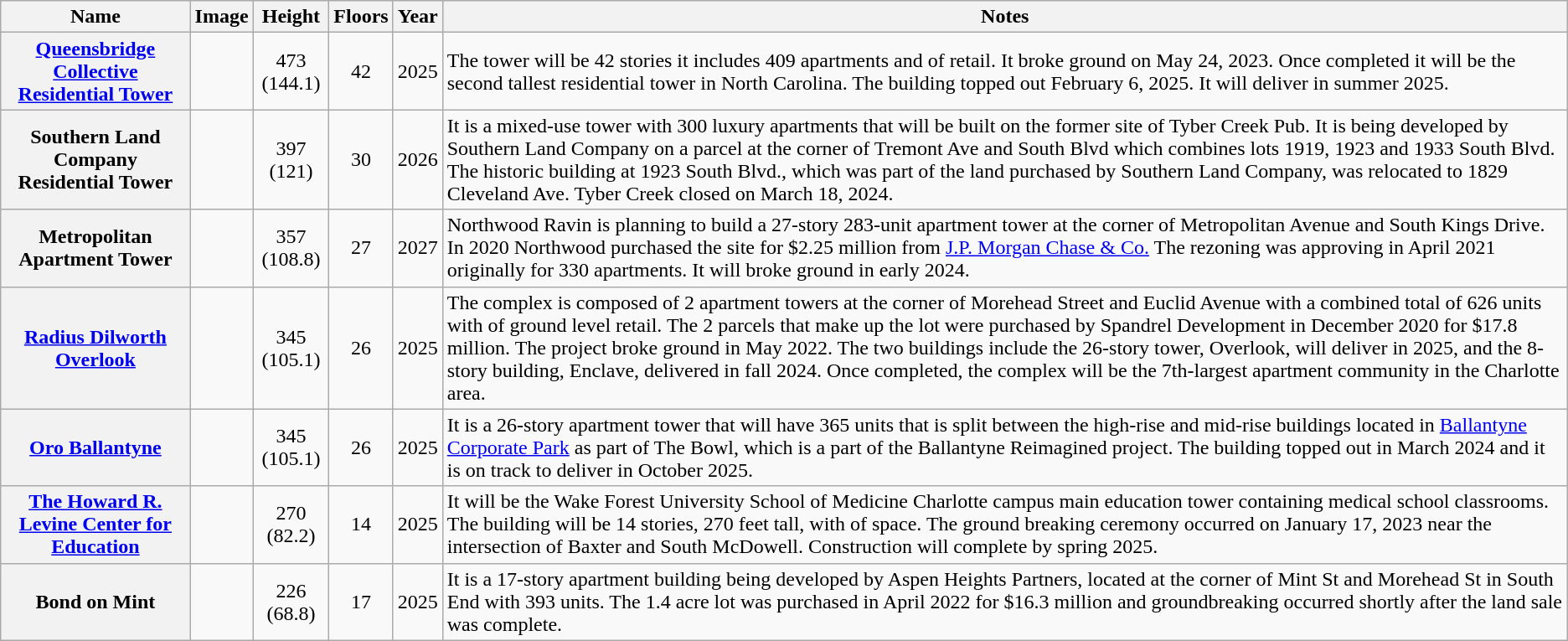<table class="wikitable sortable plainrowheaders"F>
<tr>
<th scope="col">Name</th>
<th>Image</th>
<th scope="col">Height<br></th>
<th scope="col">Floors</th>
<th scope="col">Year</th>
<th scope="col" class="unsortable">Notes</th>
</tr>
<tr>
<th scope="row"><a href='#'>Queensbridge Collective Residential Tower</a></th>
<td></td>
<td align="center">473 (144.1)</td>
<td align="center">42</td>
<td align="center">2025</td>
<td>The tower will be 42 stories it includes 409 apartments and  of retail. It broke ground on May 24, 2023.  Once completed it will be the second tallest residential tower in North Carolina. The building topped out February 6, 2025. It will deliver in summer 2025.</td>
</tr>
<tr>
<th scope="row">Southern Land Company Residential Tower</th>
<td></td>
<td align="center">397 (121)</td>
<td align="center">30</td>
<td align="center">2026</td>
<td>It is a mixed-use tower with 300 luxury apartments that will be built on the former site of Tyber Creek Pub.  It is being developed by Southern Land Company on a  parcel at the corner of Tremont Ave and South Blvd which combines lots 1919, 1923 and 1933 South Blvd.  The historic building at 1923 South Blvd., which was part of the land purchased by Southern Land Company, was relocated to 1829 Cleveland Ave.  Tyber Creek closed on March 18, 2024.</td>
</tr>
<tr>
<th scope="row">Metropolitan Apartment Tower</th>
<td></td>
<td align="center">357 (108.8)</td>
<td align="center">27</td>
<td align="center">2027</td>
<td>Northwood Ravin is planning to build a 27-story 283-unit apartment tower at the corner of Metropolitan Avenue and South Kings Drive.  In 2020 Northwood purchased the  site for $2.25 million from <a href='#'>J.P. Morgan Chase & Co.</a> The rezoning was approving in April 2021 originally for 330 apartments.  It will broke ground in early 2024.</td>
</tr>
<tr>
<th scope="row"><a href='#'> Radius Dilworth Overlook</a></th>
<td></td>
<td align="center">345 (105.1)</td>
<td align="center">26</td>
<td align="center">2025</td>
<td>The complex is composed of 2 apartment towers at the corner of Morehead Street and Euclid Avenue with a combined total of 626 units with  of ground level retail.  The 2 parcels that make up the lot were purchased by Spandrel Development in December 2020 for $17.8 million.  The project broke ground in May 2022.  The two buildings include the 26-story tower, Overlook, will deliver in 2025, and the 8-story building, Enclave, delivered in fall 2024.  Once completed, the complex will be the 7th-largest apartment community in the Charlotte area.</td>
</tr>
<tr>
<th scope="row"><a href='#'>Oro Ballantyne</a></th>
<td></td>
<td align="center">345 (105.1)</td>
<td align="center">26</td>
<td align="center">2025</td>
<td>It is a 26-story apartment tower that will have 365 units that is split between the high-rise and mid-rise buildings located in <a href='#'>Ballantyne Corporate Park</a> as part of The Bowl, which is a part of the Ballantyne Reimagined project.  The building topped out in March 2024 and it is on track to deliver in October 2025.</td>
</tr>
<tr>
<th scope="row"><a href='#'>The Howard R. Levine Center for Education</a></th>
<td></td>
<td align="center">270 (82.2)</td>
<td align="center">14</td>
<td align="center">2025</td>
<td>It will be the Wake Forest University School of Medicine Charlotte campus main education tower containing medical school classrooms.  The building will be 14 stories, 270 feet tall, with  of space.  The ground breaking ceremony occurred on January 17, 2023 near the intersection of Baxter and South McDowell.  Construction will complete by spring 2025.</td>
</tr>
<tr>
<th scope="row">Bond on Mint</th>
<td></td>
<td align="center">226 (68.8)</td>
<td align="center">17</td>
<td align="center">2025</td>
<td>It is a 17-story apartment building being developed by Aspen Heights Partners, located at the corner of Mint St and Morehead St in South End with 393 units.  The 1.4 acre lot was purchased in April 2022 for $16.3 million and groundbreaking occurred shortly after the land sale was complete.</td>
</tr>
</table>
